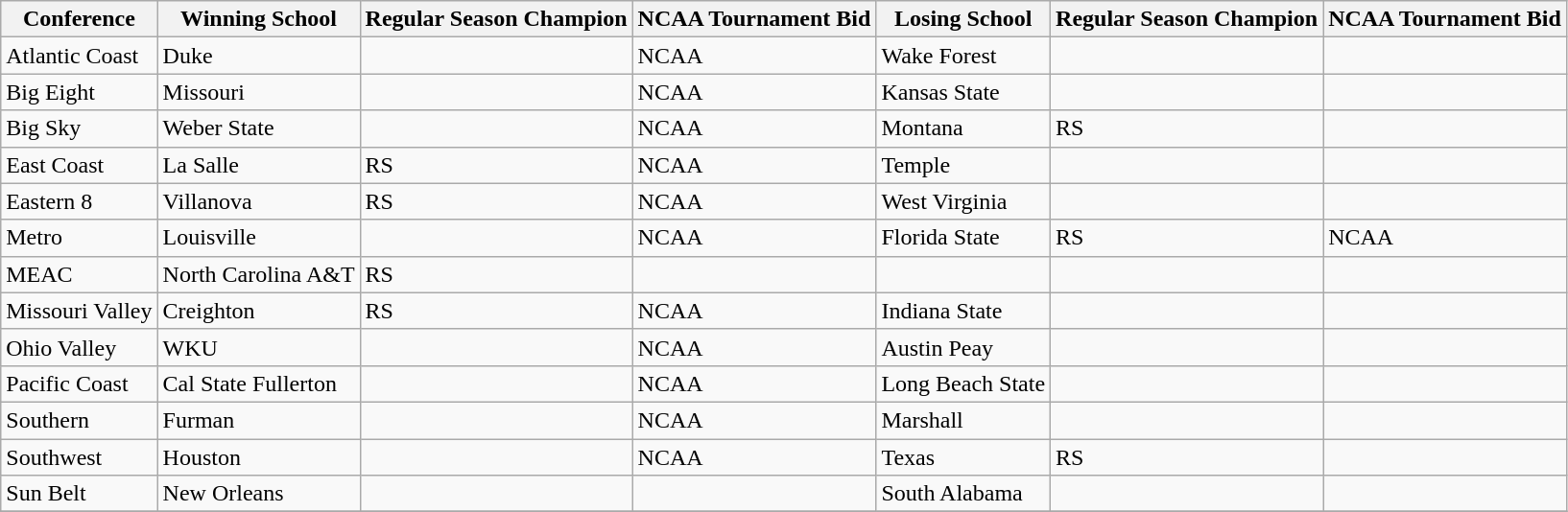<table class="wikitable">
<tr>
<th>Conference</th>
<th>Winning School</th>
<th>Regular Season Champion</th>
<th>NCAA Tournament Bid</th>
<th>Losing School</th>
<th>Regular Season Champion</th>
<th>NCAA Tournament Bid</th>
</tr>
<tr>
<td>Atlantic Coast</td>
<td>Duke</td>
<td></td>
<td>NCAA</td>
<td>Wake Forest</td>
<td></td>
<td></td>
</tr>
<tr>
<td>Big Eight</td>
<td>Missouri</td>
<td></td>
<td>NCAA</td>
<td>Kansas State</td>
<td></td>
<td></td>
</tr>
<tr>
<td>Big Sky</td>
<td>Weber State</td>
<td></td>
<td>NCAA</td>
<td>Montana</td>
<td>RS</td>
<td></td>
</tr>
<tr>
<td>East Coast</td>
<td>La Salle</td>
<td>RS</td>
<td>NCAA</td>
<td>Temple</td>
<td></td>
<td></td>
</tr>
<tr>
<td>Eastern 8</td>
<td>Villanova</td>
<td>RS</td>
<td>NCAA</td>
<td>West Virginia</td>
<td></td>
<td></td>
</tr>
<tr>
<td>Metro</td>
<td>Louisville</td>
<td></td>
<td>NCAA</td>
<td>Florida State</td>
<td>RS</td>
<td>NCAA</td>
</tr>
<tr>
<td>MEAC</td>
<td>North Carolina A&T</td>
<td>RS</td>
<td></td>
<td></td>
<td></td>
<td></td>
</tr>
<tr>
<td>Missouri Valley</td>
<td>Creighton</td>
<td>RS</td>
<td>NCAA</td>
<td>Indiana State</td>
<td></td>
<td></td>
</tr>
<tr>
<td>Ohio Valley</td>
<td>WKU</td>
<td></td>
<td>NCAA</td>
<td>Austin Peay</td>
<td></td>
<td></td>
</tr>
<tr>
<td>Pacific Coast</td>
<td>Cal State Fullerton</td>
<td></td>
<td>NCAA</td>
<td>Long Beach State</td>
<td></td>
<td></td>
</tr>
<tr>
<td>Southern</td>
<td>Furman</td>
<td></td>
<td>NCAA</td>
<td>Marshall</td>
<td></td>
<td></td>
</tr>
<tr>
<td>Southwest</td>
<td>Houston</td>
<td></td>
<td>NCAA</td>
<td>Texas</td>
<td>RS</td>
<td></td>
</tr>
<tr>
<td>Sun Belt</td>
<td>New Orleans</td>
<td></td>
<td></td>
<td>South Alabama</td>
<td></td>
<td></td>
</tr>
<tr>
</tr>
</table>
